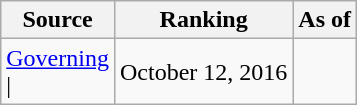<table class="wikitable" style="text-align:center">
<tr>
<th>Source</th>
<th>Ranking</th>
<th>As of</th>
</tr>
<tr>
<td align=left><a href='#'>Governing</a><br>| </td>
<td>October 12, 2016</td>
</tr>
</table>
